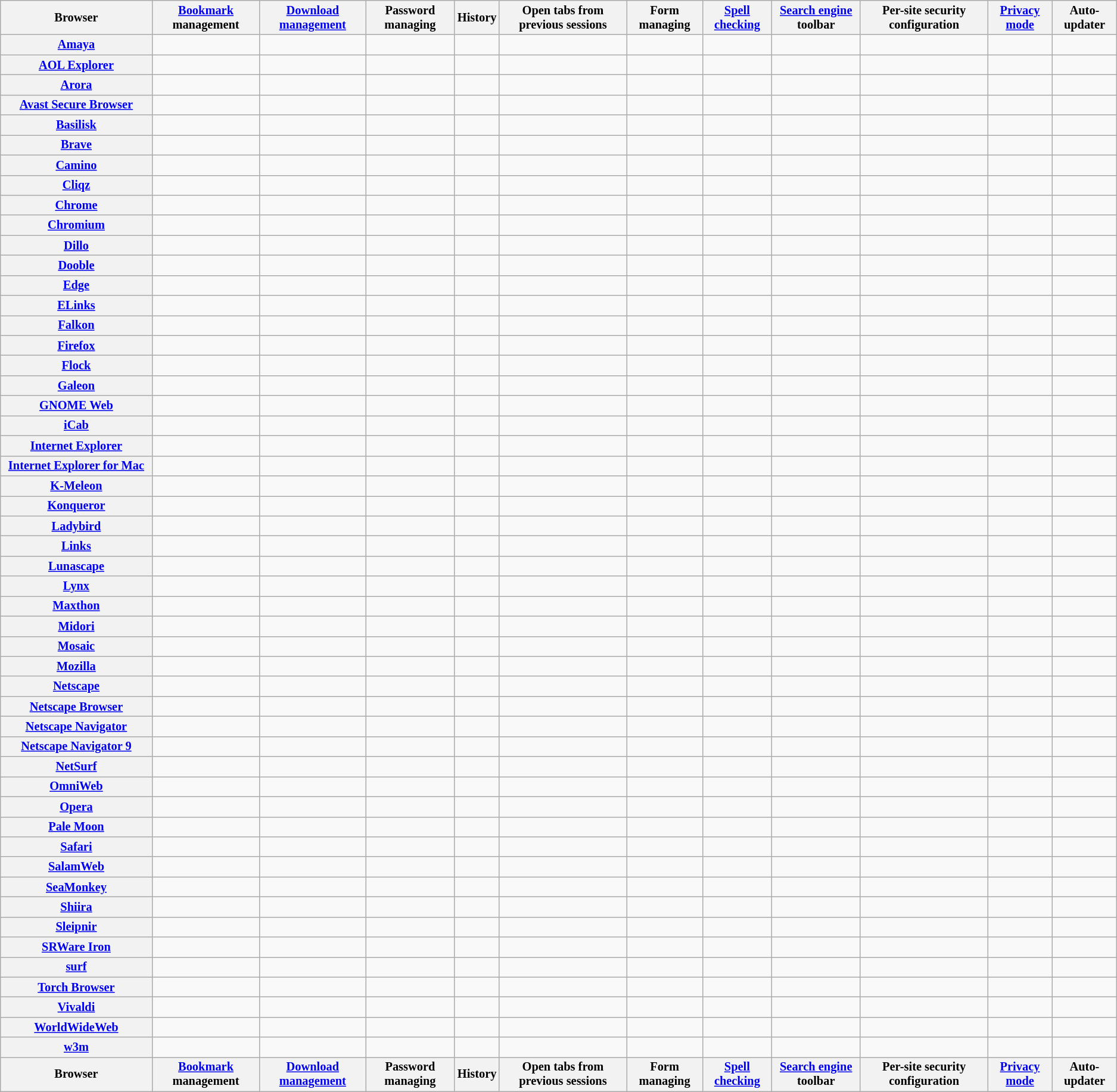<table class="wikitable sortable sort-under sticky-header" style="font-size: 85%; text-align: center; width: auto;">
<tr>
<th style="width:12em">Browser</th>
<th><a href='#'>Bookmark</a> management</th>
<th><a href='#'>Download management</a></th>
<th>Password managing</th>
<th>History</th>
<th>Open tabs from previous sessions</th>
<th>Form managing</th>
<th><a href='#'>Spell checking</a></th>
<th><a href='#'>Search engine</a> toolbar</th>
<th style="width:10em">Per-site security configuration</th>
<th><a href='#'>Privacy mode</a></th>
<th>Auto-updater</th>
</tr>
<tr>
<th><a href='#'>Amaya</a></th>
<td></td>
<td></td>
<td></td>
<td></td>
<td></td>
<td></td>
<td></td>
<td></td>
<td></td>
<td></td>
<td></td>
</tr>
<tr>
<th><a href='#'>AOL Explorer</a></th>
<td></td>
<td></td>
<td></td>
<td></td>
<td></td>
<td></td>
<td></td>
<td></td>
<td></td>
<td></td>
<td></td>
</tr>
<tr>
<th><a href='#'>Arora</a></th>
<td></td>
<td></td>
<td></td>
<td></td>
<td></td>
<td></td>
<td></td>
<td></td>
<td></td>
<td></td>
<td></td>
</tr>
<tr>
<th><a href='#'>Avast Secure Browser</a></th>
<td></td>
<td></td>
<td></td>
<td></td>
<td></td>
<td></td>
<td></td>
<td></td>
<td></td>
<td></td>
<td></td>
</tr>
<tr>
<th><a href='#'>Basilisk</a></th>
<td></td>
<td></td>
<td></td>
<td></td>
<td></td>
<td></td>
<td></td>
<td></td>
<td></td>
<td></td>
<td></td>
</tr>
<tr>
<th><a href='#'>Brave</a></th>
<td></td>
<td></td>
<td></td>
<td></td>
<td></td>
<td></td>
<td></td>
<td></td>
<td></td>
<td></td>
<td></td>
</tr>
<tr>
<th><a href='#'>Camino</a></th>
<td></td>
<td></td>
<td></td>
<td></td>
<td></td>
<td></td>
<td></td>
<td></td>
<td></td>
<td></td>
<td></td>
</tr>
<tr>
<th><a href='#'>Cliqz</a></th>
<td></td>
<td></td>
<td></td>
<td></td>
<td></td>
<td></td>
<td></td>
<td></td>
<td></td>
<td></td>
<td></td>
</tr>
<tr>
<th><a href='#'>Chrome</a></th>
<td></td>
<td></td>
<td></td>
<td></td>
<td></td>
<td></td>
<td></td>
<td></td>
<td></td>
<td></td>
<td></td>
</tr>
<tr>
<th><a href='#'>Chromium</a></th>
<td></td>
<td></td>
<td></td>
<td></td>
<td></td>
<td></td>
<td></td>
<td></td>
<td></td>
<td></td>
<td></td>
</tr>
<tr>
<th><a href='#'>Dillo</a></th>
<td></td>
<td></td>
<td></td>
<td></td>
<td></td>
<td></td>
<td></td>
<td></td>
<td></td>
<td></td>
<td></td>
</tr>
<tr>
<th><a href='#'>Dooble</a></th>
<td></td>
<td></td>
<td></td>
<td></td>
<td></td>
<td></td>
<td></td>
<td></td>
<td></td>
<td></td>
<td></td>
</tr>
<tr>
<th><a href='#'>Edge</a></th>
<td></td>
<td></td>
<td></td>
<td></td>
<td></td>
<td></td>
<td></td>
<td></td>
<td></td>
<td></td>
<td></td>
</tr>
<tr>
<th><a href='#'>ELinks</a></th>
<td></td>
<td></td>
<td></td>
<td></td>
<td></td>
<td></td>
<td></td>
<td></td>
<td></td>
<td></td>
<td></td>
</tr>
<tr>
<th><a href='#'>Falkon</a></th>
<td></td>
<td></td>
<td></td>
<td></td>
<td></td>
<td></td>
<td></td>
<td></td>
<td></td>
<td></td>
<td></td>
</tr>
<tr>
<th><a href='#'>Firefox</a></th>
<td></td>
<td></td>
<td></td>
<td></td>
<td></td>
<td></td>
<td></td>
<td></td>
<td></td>
<td></td>
<td></td>
</tr>
<tr>
<th><a href='#'>Flock</a></th>
<td></td>
<td></td>
<td></td>
<td></td>
<td></td>
<td></td>
<td></td>
<td></td>
<td></td>
<td></td>
<td></td>
</tr>
<tr>
<th><a href='#'>Galeon</a></th>
<td></td>
<td></td>
<td></td>
<td></td>
<td></td>
<td></td>
<td></td>
<td></td>
<td></td>
<td></td>
<td></td>
</tr>
<tr>
<th><a href='#'>GNOME Web</a></th>
<td></td>
<td></td>
<td></td>
<td></td>
<td></td>
<td></td>
<td></td>
<td></td>
<td></td>
<td></td>
<td></td>
</tr>
<tr>
<th><a href='#'>iCab</a></th>
<td></td>
<td></td>
<td></td>
<td></td>
<td></td>
<td></td>
<td></td>
<td></td>
<td></td>
<td></td>
<td></td>
</tr>
<tr>
<th><a href='#'>Internet Explorer</a></th>
<td></td>
<td></td>
<td></td>
<td></td>
<td></td>
<td></td>
<td></td>
<td></td>
<td></td>
<td></td>
<td></td>
</tr>
<tr>
<th><a href='#'>Internet Explorer for Mac</a></th>
<td></td>
<td></td>
<td></td>
<td></td>
<td></td>
<td></td>
<td></td>
<td></td>
<td></td>
<td></td>
<td></td>
</tr>
<tr>
<th><a href='#'>K-Meleon</a></th>
<td></td>
<td></td>
<td></td>
<td></td>
<td></td>
<td></td>
<td></td>
<td></td>
<td></td>
<td></td>
<td></td>
</tr>
<tr>
<th><a href='#'>Konqueror</a></th>
<td></td>
<td></td>
<td></td>
<td></td>
<td></td>
<td></td>
<td></td>
<td></td>
<td></td>
<td></td>
<td></td>
</tr>
<tr>
<th><a href='#'>Ladybird</a></th>
<td></td>
<td></td>
<td></td>
<td></td>
<td></td>
<td></td>
<td></td>
<td></td>
<td></td>
<td></td>
<td></td>
</tr>
<tr>
<th><a href='#'>Links</a></th>
<td></td>
<td></td>
<td></td>
<td></td>
<td></td>
<td></td>
<td></td>
<td></td>
<td></td>
<td></td>
<td></td>
</tr>
<tr>
<th><a href='#'>Lunascape</a></th>
<td></td>
<td></td>
<td></td>
<td></td>
<td></td>
<td></td>
<td></td>
<td></td>
<td></td>
<td></td>
<td></td>
</tr>
<tr>
<th><a href='#'>Lynx</a></th>
<td></td>
<td></td>
<td></td>
<td></td>
<td></td>
<td></td>
<td></td>
<td></td>
<td></td>
<td></td>
<td></td>
</tr>
<tr>
<th><a href='#'>Maxthon</a></th>
<td></td>
<td></td>
<td></td>
<td></td>
<td></td>
<td></td>
<td></td>
<td></td>
<td></td>
<td></td>
<td></td>
</tr>
<tr>
<th><a href='#'>Midori</a></th>
<td></td>
<td></td>
<td></td>
<td></td>
<td></td>
<td></td>
<td></td>
<td></td>
<td></td>
<td></td>
<td></td>
</tr>
<tr>
<th><a href='#'>Mosaic</a></th>
<td></td>
<td></td>
<td></td>
<td></td>
<td></td>
<td></td>
<td></td>
<td></td>
<td></td>
<td></td>
<td></td>
</tr>
<tr>
<th><a href='#'>Mozilla</a></th>
<td></td>
<td></td>
<td></td>
<td></td>
<td></td>
<td></td>
<td></td>
<td></td>
<td></td>
<td></td>
<td></td>
</tr>
<tr>
<th><a href='#'>Netscape</a></th>
<td></td>
<td></td>
<td></td>
<td></td>
<td></td>
<td></td>
<td></td>
<td></td>
<td></td>
<td></td>
<td></td>
</tr>
<tr>
<th><a href='#'>Netscape Browser</a></th>
<td></td>
<td></td>
<td></td>
<td></td>
<td></td>
<td></td>
<td></td>
<td></td>
<td></td>
<td></td>
<td></td>
</tr>
<tr>
<th><a href='#'>Netscape Navigator</a></th>
<td></td>
<td></td>
<td></td>
<td></td>
<td></td>
<td></td>
<td></td>
<td></td>
<td></td>
<td></td>
<td></td>
</tr>
<tr>
<th><a href='#'>Netscape Navigator 9</a></th>
<td></td>
<td></td>
<td></td>
<td></td>
<td></td>
<td></td>
<td></td>
<td></td>
<td></td>
<td></td>
<td></td>
</tr>
<tr>
<th><a href='#'>NetSurf</a></th>
<td></td>
<td></td>
<td></td>
<td></td>
<td></td>
<td></td>
<td></td>
<td></td>
<td></td>
<td></td>
<td></td>
</tr>
<tr>
<th><a href='#'>OmniWeb</a></th>
<td></td>
<td></td>
<td></td>
<td></td>
<td></td>
<td></td>
<td></td>
<td></td>
<td></td>
<td></td>
<td></td>
</tr>
<tr>
<th><a href='#'>Opera</a></th>
<td></td>
<td></td>
<td></td>
<td></td>
<td></td>
<td></td>
<td></td>
<td></td>
<td></td>
<td></td>
<td></td>
</tr>
<tr>
<th><a href='#'>Pale Moon</a></th>
<td></td>
<td></td>
<td></td>
<td></td>
<td></td>
<td></td>
<td></td>
<td></td>
<td></td>
<td></td>
<td></td>
</tr>
<tr>
<th><a href='#'>Safari</a></th>
<td></td>
<td></td>
<td></td>
<td></td>
<td></td>
<td></td>
<td></td>
<td></td>
<td></td>
<td></td>
<td></td>
</tr>
<tr>
<th><a href='#'>SalamWeb</a></th>
<td></td>
<td></td>
<td></td>
<td></td>
<td></td>
<td></td>
<td></td>
<td></td>
<td></td>
<td></td>
<td></td>
</tr>
<tr>
<th><a href='#'>SeaMonkey</a></th>
<td></td>
<td></td>
<td></td>
<td></td>
<td></td>
<td></td>
<td></td>
<td></td>
<td></td>
<td></td>
<td></td>
</tr>
<tr>
<th><a href='#'>Shiira</a></th>
<td></td>
<td></td>
<td></td>
<td></td>
<td></td>
<td></td>
<td></td>
<td></td>
<td></td>
<td></td>
<td></td>
</tr>
<tr>
<th><a href='#'>Sleipnir</a></th>
<td></td>
<td></td>
<td></td>
<td></td>
<td></td>
<td></td>
<td></td>
<td></td>
<td></td>
<td></td>
<td></td>
</tr>
<tr>
<th><a href='#'>SRWare Iron</a></th>
<td></td>
<td></td>
<td></td>
<td></td>
<td></td>
<td></td>
<td></td>
<td></td>
<td></td>
<td></td>
<td></td>
</tr>
<tr>
<th><a href='#'>surf</a></th>
<td></td>
<td></td>
<td></td>
<td></td>
<td></td>
<td></td>
<td></td>
<td></td>
<td></td>
<td></td>
<td></td>
</tr>
<tr>
<th><a href='#'>Torch Browser</a></th>
<td></td>
<td></td>
<td></td>
<td></td>
<td></td>
<td></td>
<td></td>
<td></td>
<td></td>
<td></td>
<td></td>
</tr>
<tr>
<th><a href='#'>Vivaldi</a></th>
<td></td>
<td></td>
<td></td>
<td></td>
<td></td>
<td></td>
<td></td>
<td></td>
<td></td>
<td></td>
<td></td>
</tr>
<tr>
<th><a href='#'>WorldWideWeb</a></th>
<td></td>
<td></td>
<td></td>
<td></td>
<td></td>
<td></td>
<td></td>
<td></td>
<td></td>
<td></td>
<td></td>
</tr>
<tr>
<th><a href='#'>w3m</a></th>
<td></td>
<td></td>
<td></td>
<td></td>
<td></td>
<td></td>
<td></td>
<td></td>
<td></td>
<td></td>
<td></td>
</tr>
<tr class="sortbottom">
<th>Browser</th>
<th><a href='#'>Bookmark</a> management</th>
<th><a href='#'>Download management</a></th>
<th>Password managing</th>
<th>History</th>
<th>Open tabs from previous sessions</th>
<th>Form managing</th>
<th><a href='#'>Spell checking</a></th>
<th><a href='#'>Search engine</a> toolbar</th>
<th>Per-site security configuration</th>
<th><a href='#'>Privacy mode</a></th>
<th>Auto-updater</th>
</tr>
</table>
